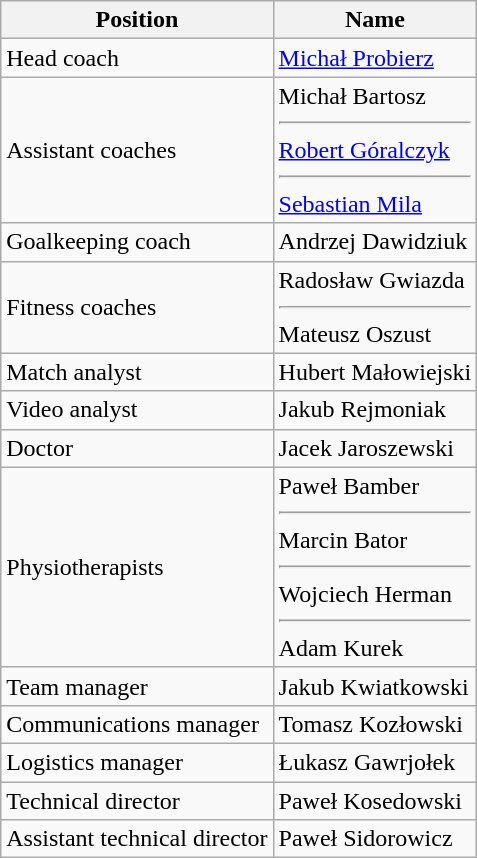<table class="wikitable">
<tr>
<th>Position</th>
<th>Name</th>
</tr>
<tr>
<td>Head coach</td>
<td> <a href='#'>Michał Probierz</a></td>
</tr>
<tr>
<td>Assistant coaches</td>
<td> Michał Bartosz<hr> <a href='#'>Robert Góralczyk</a><hr> <a href='#'>Sebastian Mila</a></td>
</tr>
<tr>
<td>Goalkeeping coach</td>
<td> Andrzej Dawidziuk</td>
</tr>
<tr>
<td>Fitness coaches</td>
<td> Radosław Gwiazda <hr> Mateusz Oszust</td>
</tr>
<tr>
<td>Match analyst</td>
<td> Hubert Małowiejski</td>
</tr>
<tr>
<td>Video analyst</td>
<td> Jakub Rejmoniak</td>
</tr>
<tr>
<td>Doctor</td>
<td> Jacek Jaroszewski</td>
</tr>
<tr>
<td>Physiotherapists</td>
<td> Paweł Bamber<hr> Marcin Bator<hr> Wojciech Herman<hr> Adam Kurek</td>
</tr>
<tr>
<td>Team manager</td>
<td> Jakub Kwiatkowski</td>
</tr>
<tr>
<td>Communications manager</td>
<td> Tomasz Kozłowski</td>
</tr>
<tr>
<td>Logistics manager</td>
<td> Łukasz Gawrjołek</td>
</tr>
<tr>
<td>Technical director</td>
<td> Paweł Kosedowski</td>
</tr>
<tr>
<td>Assistant technical director</td>
<td> Paweł Sidorowicz</td>
</tr>
</table>
